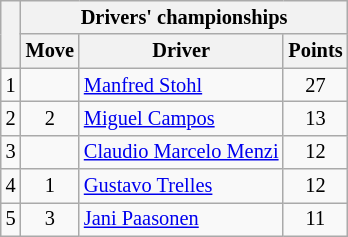<table class="wikitable" style="font-size:85%;">
<tr>
<th rowspan="2"></th>
<th colspan="3">Drivers' championships</th>
</tr>
<tr>
<th>Move</th>
<th>Driver</th>
<th>Points</th>
</tr>
<tr>
<td align="center">1</td>
<td align="center"></td>
<td> <a href='#'>Manfred Stohl</a></td>
<td align="center">27</td>
</tr>
<tr>
<td align="center">2</td>
<td align="center"> 2</td>
<td> <a href='#'>Miguel Campos</a></td>
<td align="center">13</td>
</tr>
<tr>
<td align="center">3</td>
<td align="center"></td>
<td> <a href='#'>Claudio Marcelo Menzi</a></td>
<td align="center">12</td>
</tr>
<tr>
<td align="center">4</td>
<td align="center"> 1</td>
<td> <a href='#'>Gustavo Trelles</a></td>
<td align="center">12</td>
</tr>
<tr>
<td align="center">5</td>
<td align="center"> 3</td>
<td> <a href='#'>Jani Paasonen</a></td>
<td align="center">11</td>
</tr>
</table>
